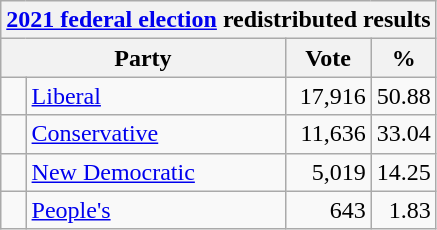<table class="wikitable">
<tr>
<th colspan="4"><a href='#'>2021 federal election</a> redistributed results</th>
</tr>
<tr>
<th bgcolor="#DDDDFF" width="130px" colspan="2">Party</th>
<th bgcolor="#DDDDFF" width="50px">Vote</th>
<th bgcolor="#DDDDFF" width="30px">%</th>
</tr>
<tr>
<td> </td>
<td><a href='#'>Liberal</a></td>
<td align=right>17,916</td>
<td align=right>50.88</td>
</tr>
<tr>
<td> </td>
<td><a href='#'>Conservative</a></td>
<td align=right>11,636</td>
<td align=right>33.04</td>
</tr>
<tr>
<td> </td>
<td><a href='#'>New Democratic</a></td>
<td align=right>5,019</td>
<td align=right>14.25</td>
</tr>
<tr>
<td> </td>
<td><a href='#'>People's</a></td>
<td align=right>643</td>
<td align=right>1.83</td>
</tr>
</table>
